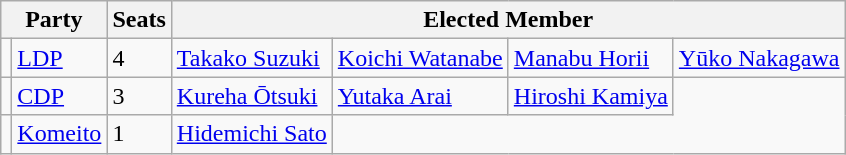<table class="wikitable">
<tr>
<th colspan=2>Party</th>
<th>Seats</th>
<th colspan=4>Elected Member</th>
</tr>
<tr>
<td bgcolor=></td>
<td><a href='#'>LDP</a></td>
<td>4</td>
<td><a href='#'>Takako Suzuki</a></td>
<td><a href='#'>Koichi Watanabe</a></td>
<td><a href='#'>Manabu Horii</a></td>
<td><a href='#'>Yūko Nakagawa</a></td>
</tr>
<tr>
<td bgcolor=></td>
<td><a href='#'>CDP</a></td>
<td>3</td>
<td><a href='#'>Kureha Ōtsuki</a></td>
<td><a href='#'>Yutaka Arai</a></td>
<td><a href='#'>Hiroshi Kamiya</a></td>
</tr>
<tr>
<td bgcolor=></td>
<td><a href='#'>Komeito</a></td>
<td>1</td>
<td><a href='#'>Hidemichi Sato</a></td>
</tr>
</table>
